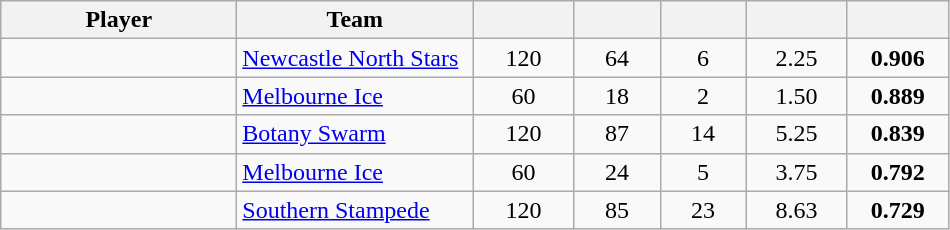<table class="wikitable sortable" style="text-align:center;">
<tr>
<th width="150px">Player</th>
<th width="150px">Team</th>
<th width="60px"></th>
<th width="50px"></th>
<th width="50px"></th>
<th width="60px"></th>
<th width="60px"></th>
</tr>
<tr>
<td align=left> </td>
<td align=left><a href='#'>Newcastle North Stars</a></td>
<td>120</td>
<td>64</td>
<td>6</td>
<td>2.25</td>
<td><strong>0.906</strong></td>
</tr>
<tr>
<td align=left> </td>
<td align=left><a href='#'>Melbourne Ice</a></td>
<td>60</td>
<td>18</td>
<td>2</td>
<td>1.50</td>
<td><strong>0.889</strong></td>
</tr>
<tr>
<td align=left> </td>
<td align=left><a href='#'>Botany Swarm</a></td>
<td>120</td>
<td>87</td>
<td>14</td>
<td>5.25</td>
<td><strong>0.839</strong></td>
</tr>
<tr>
<td align=left> </td>
<td align=left><a href='#'>Melbourne Ice</a></td>
<td>60</td>
<td>24</td>
<td>5</td>
<td>3.75</td>
<td><strong>0.792</strong></td>
</tr>
<tr>
<td align=left> </td>
<td align=left><a href='#'>Southern Stampede</a></td>
<td>120</td>
<td>85</td>
<td>23</td>
<td>8.63</td>
<td><strong>0.729</strong></td>
</tr>
</table>
